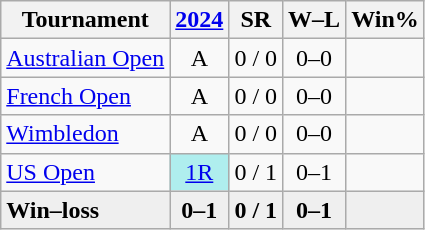<table class="wikitable" style=text-align:center>
<tr>
<th>Tournament</th>
<th><a href='#'>2024</a></th>
<th>SR</th>
<th>W–L</th>
<th>Win%</th>
</tr>
<tr>
<td align=left><a href='#'>Australian Open</a></td>
<td>A</td>
<td>0 / 0</td>
<td>0–0</td>
<td></td>
</tr>
<tr>
<td align=left><a href='#'>French Open</a></td>
<td>A</td>
<td>0 / 0</td>
<td>0–0</td>
<td></td>
</tr>
<tr>
<td align=left><a href='#'>Wimbledon</a></td>
<td>A</td>
<td>0 / 0</td>
<td>0–0</td>
<td></td>
</tr>
<tr>
<td align=left><a href='#'>US Open</a></td>
<td bgcolor=afeeee><a href='#'>1R</a></td>
<td>0 / 1</td>
<td>0–1</td>
<td></td>
</tr>
<tr style=background:#efefef;font-weight:bold>
<td align=left>Win–loss</td>
<td>0–1</td>
<td>0 / 1</td>
<td>0–1</td>
<td></td>
</tr>
</table>
